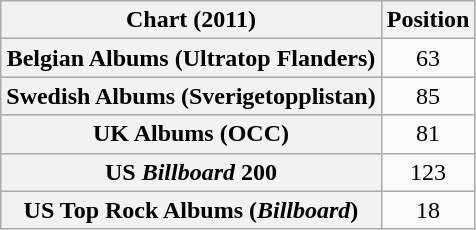<table class="wikitable sortable plainrowheaders" style="text-align:center">
<tr>
<th scope="col">Chart (2011)</th>
<th scope="col">Position</th>
</tr>
<tr>
<th scope="row">Belgian Albums (Ultratop Flanders)</th>
<td>63</td>
</tr>
<tr>
<th scope="row">Swedish Albums (Sverigetopplistan)</th>
<td>85</td>
</tr>
<tr>
<th scope="row">UK Albums (OCC)</th>
<td>81</td>
</tr>
<tr>
<th scope="row">US <em>Billboard</em> 200</th>
<td>123</td>
</tr>
<tr>
<th scope="row">US Top Rock Albums (<em>Billboard</em>)</th>
<td>18</td>
</tr>
</table>
